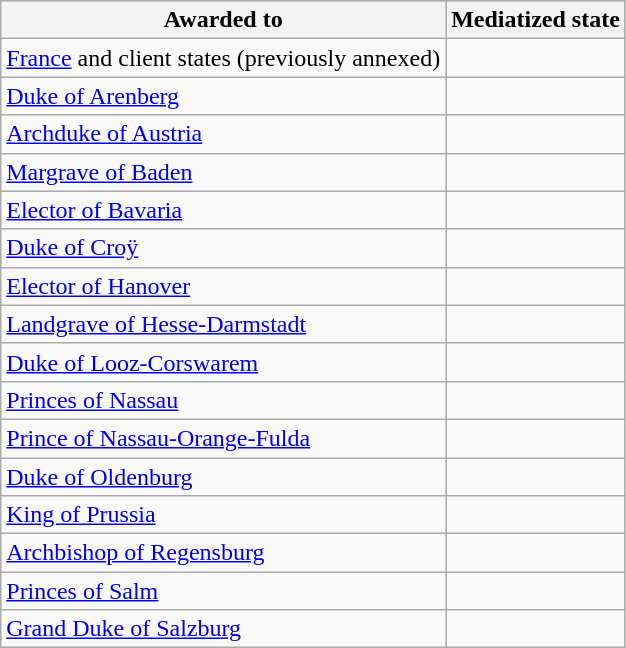<table class="wikitable">
<tr>
<th>Awarded to</th>
<th>Mediatized state</th>
</tr>
<tr>
<td><a href='#'>France</a> and client states (previously annexed)</td>
<td></td>
</tr>
<tr>
<td><a href='#'>Duke of Arenberg</a></td>
<td></td>
</tr>
<tr>
<td><a href='#'>Archduke of Austria</a></td>
<td></td>
</tr>
<tr>
<td><a href='#'>Margrave of Baden</a></td>
<td></td>
</tr>
<tr>
<td><a href='#'>Elector of Bavaria</a></td>
<td></td>
</tr>
<tr>
<td><a href='#'>Duke of Croÿ</a></td>
<td></td>
</tr>
<tr>
<td><a href='#'>Elector of Hanover</a></td>
<td></td>
</tr>
<tr>
<td><a href='#'>Landgrave of Hesse-Darmstadt</a></td>
<td></td>
</tr>
<tr>
<td><a href='#'>Duke of Looz-Corswarem</a></td>
<td></td>
</tr>
<tr>
<td><a href='#'>Princes of Nassau</a></td>
<td></td>
</tr>
<tr>
<td><a href='#'>Prince of Nassau-Orange-Fulda</a></td>
<td></td>
</tr>
<tr>
<td><a href='#'>Duke of Oldenburg</a></td>
<td></td>
</tr>
<tr>
<td><a href='#'>King of Prussia</a></td>
<td></td>
</tr>
<tr>
<td><a href='#'>Archbishop of Regensburg</a></td>
<td></td>
</tr>
<tr>
<td><a href='#'>Princes of Salm</a></td>
<td></td>
</tr>
<tr>
<td><a href='#'>Grand Duke of Salzburg</a></td>
<td></td>
</tr>
</table>
